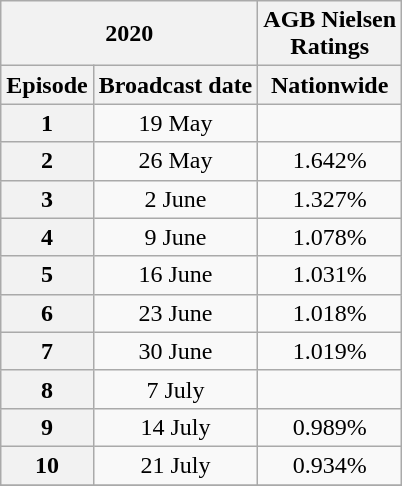<table class=wikitable style=text-align:center>
<tr>
<th colspan=2>2020</th>
<th>AGB Nielsen<br>Ratings<br></th>
</tr>
<tr>
<th>Episode</th>
<th>Broadcast date</th>
<th>Nationwide</th>
</tr>
<tr>
<th>1</th>
<td>19 May</td>
<td></td>
</tr>
<tr>
<th>2</th>
<td>26 May</td>
<td>1.642%</td>
</tr>
<tr>
<th>3</th>
<td>2 June</td>
<td>1.327%</td>
</tr>
<tr>
<th>4</th>
<td>9 June</td>
<td>1.078%</td>
</tr>
<tr>
<th>5</th>
<td>16 June</td>
<td>1.031%</td>
</tr>
<tr>
<th>6</th>
<td>23 June</td>
<td>1.018%</td>
</tr>
<tr>
<th>7</th>
<td>30 June</td>
<td>1.019%</td>
</tr>
<tr>
<th>8</th>
<td>7 July</td>
<td></td>
</tr>
<tr>
<th>9</th>
<td>14 July</td>
<td>0.989%</td>
</tr>
<tr>
<th>10</th>
<td>21 July</td>
<td>0.934%</td>
</tr>
<tr>
</tr>
</table>
